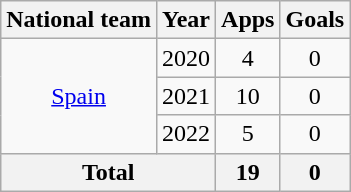<table class="wikitable" style="text-align:center">
<tr>
<th>National team</th>
<th>Year</th>
<th>Apps</th>
<th>Goals</th>
</tr>
<tr>
<td rowspan="3"><a href='#'>Spain</a></td>
<td>2020</td>
<td>4</td>
<td>0</td>
</tr>
<tr>
<td>2021</td>
<td>10</td>
<td>0</td>
</tr>
<tr>
<td>2022</td>
<td>5</td>
<td>0</td>
</tr>
<tr>
<th colspan="2">Total</th>
<th>19</th>
<th>0</th>
</tr>
</table>
